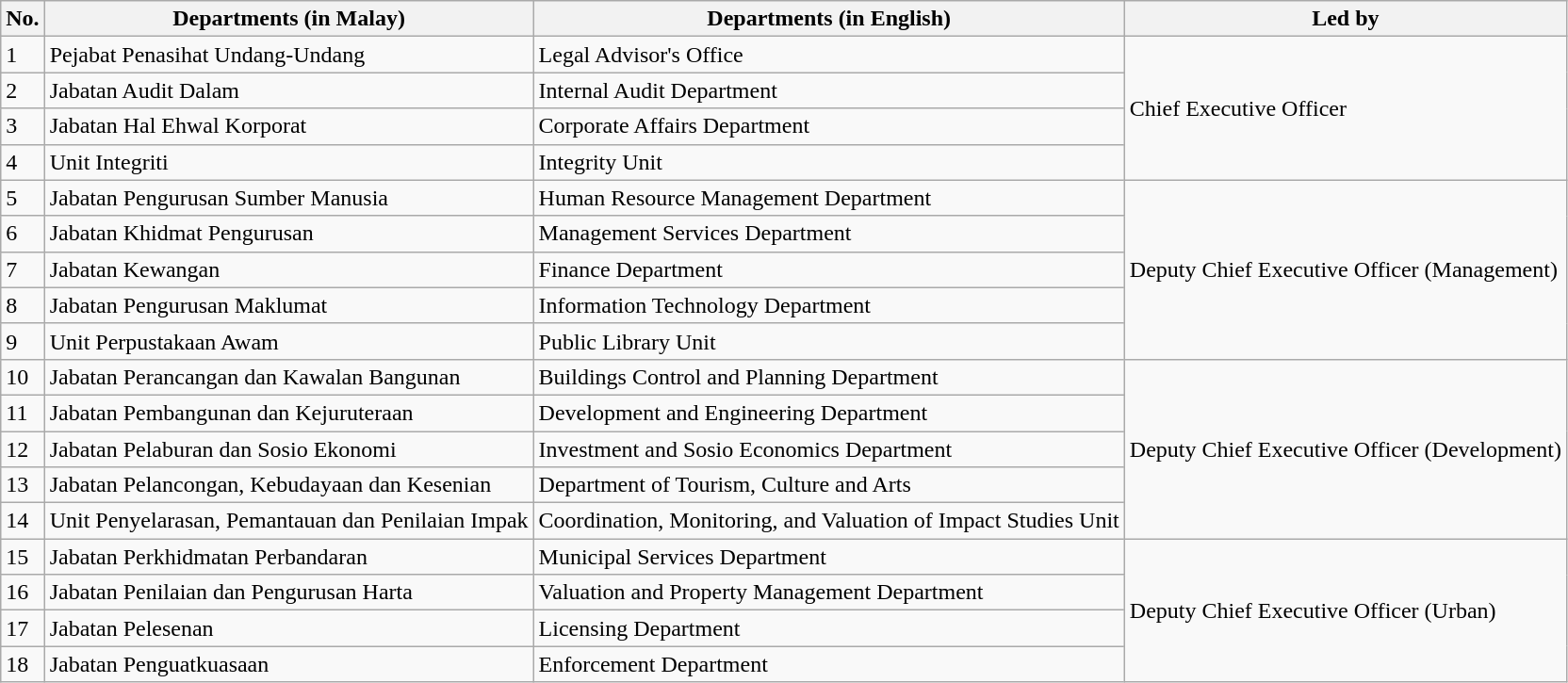<table class="wikitable">
<tr>
<th>No.</th>
<th>Departments (in Malay)</th>
<th>Departments (in English)</th>
<th>Led by</th>
</tr>
<tr>
<td>1</td>
<td>Pejabat Penasihat Undang-Undang</td>
<td>Legal Advisor's Office</td>
<td rowspan="4">Chief Executive Officer</td>
</tr>
<tr>
<td>2</td>
<td>Jabatan Audit Dalam</td>
<td>Internal Audit Department</td>
</tr>
<tr>
<td>3</td>
<td>Jabatan Hal Ehwal Korporat</td>
<td>Corporate Affairs Department</td>
</tr>
<tr>
<td>4</td>
<td>Unit Integriti</td>
<td>Integrity Unit</td>
</tr>
<tr>
<td>5</td>
<td>Jabatan Pengurusan Sumber Manusia</td>
<td>Human Resource Management Department</td>
<td rowspan="5">Deputy Chief Executive Officer (Management)</td>
</tr>
<tr>
<td>6</td>
<td>Jabatan Khidmat Pengurusan</td>
<td>Management Services Department</td>
</tr>
<tr>
<td>7</td>
<td>Jabatan Kewangan</td>
<td>Finance Department</td>
</tr>
<tr>
<td>8</td>
<td>Jabatan Pengurusan Maklumat</td>
<td>Information Technology Department</td>
</tr>
<tr>
<td>9</td>
<td>Unit Perpustakaan Awam</td>
<td>Public Library Unit</td>
</tr>
<tr>
<td>10</td>
<td>Jabatan Perancangan dan Kawalan Bangunan</td>
<td>Buildings Control and Planning Department</td>
<td rowspan="5">Deputy Chief Executive Officer (Development)</td>
</tr>
<tr>
<td>11</td>
<td>Jabatan Pembangunan dan Kejuruteraan</td>
<td>Development and Engineering Department</td>
</tr>
<tr>
<td>12</td>
<td>Jabatan Pelaburan dan Sosio Ekonomi</td>
<td>Investment and Sosio Economics Department</td>
</tr>
<tr>
<td>13</td>
<td>Jabatan Pelancongan, Kebudayaan dan Kesenian</td>
<td>Department of Tourism, Culture and Arts</td>
</tr>
<tr>
<td>14</td>
<td>Unit Penyelarasan, Pemantauan dan Penilaian Impak</td>
<td>Coordination, Monitoring, and Valuation of Impact Studies Unit</td>
</tr>
<tr>
<td>15</td>
<td>Jabatan Perkhidmatan Perbandaran</td>
<td>Municipal Services Department</td>
<td rowspan="4">Deputy Chief Executive Officer (Urban)</td>
</tr>
<tr>
<td>16</td>
<td>Jabatan Penilaian dan Pengurusan Harta</td>
<td>Valuation and Property Management Department</td>
</tr>
<tr>
<td>17</td>
<td>Jabatan Pelesenan</td>
<td>Licensing Department</td>
</tr>
<tr>
<td>18</td>
<td>Jabatan Penguatkuasaan</td>
<td>Enforcement Department</td>
</tr>
</table>
